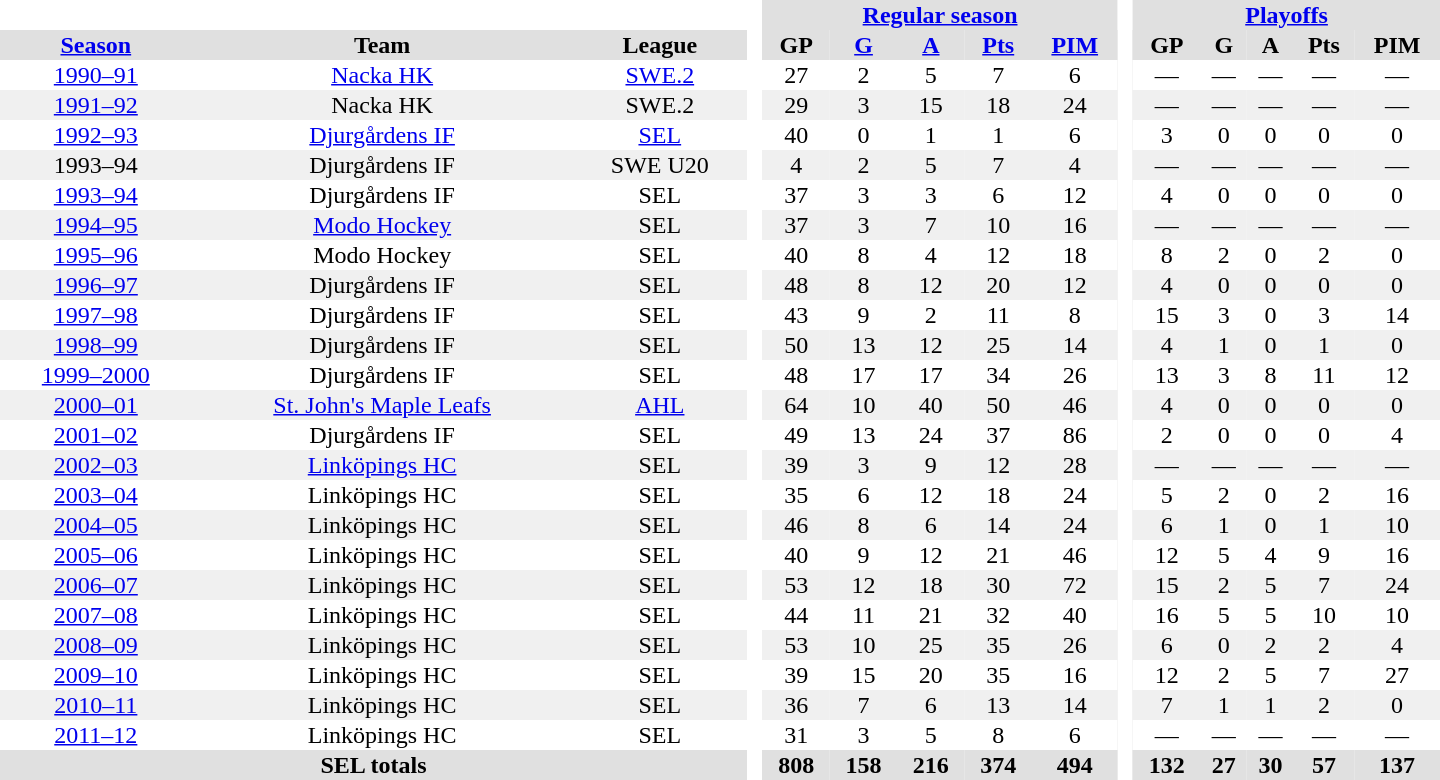<table border="0" cellpadding="1" cellspacing="0" style="text-align:center; width:60em">
<tr bgcolor="#e0e0e0">
<th colspan="3" bgcolor="#ffffff"> </th>
<th rowspan="99" bgcolor="#ffffff"> </th>
<th colspan="5"><a href='#'>Regular season</a></th>
<th rowspan="99" bgcolor="#ffffff"> </th>
<th colspan="5"><a href='#'>Playoffs</a></th>
</tr>
<tr bgcolor="#e0e0e0">
<th><a href='#'>Season</a></th>
<th>Team</th>
<th>League</th>
<th>GP</th>
<th><a href='#'>G</a></th>
<th><a href='#'>A</a></th>
<th><a href='#'>Pts</a></th>
<th><a href='#'>PIM</a></th>
<th>GP</th>
<th>G</th>
<th>A</th>
<th>Pts</th>
<th>PIM</th>
</tr>
<tr>
<td><a href='#'>1990–91</a></td>
<td><a href='#'>Nacka HK</a></td>
<td><a href='#'>SWE.2</a></td>
<td>27</td>
<td>2</td>
<td>5</td>
<td>7</td>
<td>6</td>
<td>—</td>
<td>—</td>
<td>—</td>
<td>—</td>
<td>—</td>
</tr>
<tr bgcolor="#f0f0f0">
<td><a href='#'>1991–92</a></td>
<td>Nacka HK</td>
<td>SWE.2</td>
<td>29</td>
<td>3</td>
<td>15</td>
<td>18</td>
<td>24</td>
<td>—</td>
<td>—</td>
<td>—</td>
<td>—</td>
<td>—</td>
</tr>
<tr>
<td><a href='#'>1992–93</a></td>
<td><a href='#'>Djurgårdens IF</a></td>
<td><a href='#'>SEL</a></td>
<td>40</td>
<td>0</td>
<td>1</td>
<td>1</td>
<td>6</td>
<td>3</td>
<td>0</td>
<td>0</td>
<td>0</td>
<td>0</td>
</tr>
<tr bgcolor="#f0f0f0">
<td>1993–94</td>
<td>Djurgårdens IF</td>
<td>SWE U20</td>
<td>4</td>
<td>2</td>
<td>5</td>
<td>7</td>
<td>4</td>
<td>—</td>
<td>—</td>
<td>—</td>
<td>—</td>
<td>—</td>
</tr>
<tr>
<td><a href='#'>1993–94</a></td>
<td>Djurgårdens IF</td>
<td>SEL</td>
<td>37</td>
<td>3</td>
<td>3</td>
<td>6</td>
<td>12</td>
<td>4</td>
<td>0</td>
<td>0</td>
<td>0</td>
<td>0</td>
</tr>
<tr bgcolor="#f0f0f0">
<td><a href='#'>1994–95</a></td>
<td><a href='#'>Modo Hockey</a></td>
<td>SEL</td>
<td>37</td>
<td>3</td>
<td>7</td>
<td>10</td>
<td>16</td>
<td>—</td>
<td>—</td>
<td>—</td>
<td>—</td>
<td>—</td>
</tr>
<tr>
<td><a href='#'>1995–96</a></td>
<td>Modo Hockey</td>
<td>SEL</td>
<td>40</td>
<td>8</td>
<td>4</td>
<td>12</td>
<td>18</td>
<td>8</td>
<td>2</td>
<td>0</td>
<td>2</td>
<td>0</td>
</tr>
<tr bgcolor="#f0f0f0">
<td><a href='#'>1996–97</a></td>
<td>Djurgårdens IF</td>
<td>SEL</td>
<td>48</td>
<td>8</td>
<td>12</td>
<td>20</td>
<td>12</td>
<td>4</td>
<td>0</td>
<td>0</td>
<td>0</td>
<td>0</td>
</tr>
<tr>
<td><a href='#'>1997–98</a></td>
<td>Djurgårdens IF</td>
<td>SEL</td>
<td>43</td>
<td>9</td>
<td>2</td>
<td>11</td>
<td>8</td>
<td>15</td>
<td>3</td>
<td>0</td>
<td>3</td>
<td>14</td>
</tr>
<tr bgcolor="#f0f0f0">
<td><a href='#'>1998–99</a></td>
<td>Djurgårdens IF</td>
<td>SEL</td>
<td>50</td>
<td>13</td>
<td>12</td>
<td>25</td>
<td>14</td>
<td>4</td>
<td>1</td>
<td>0</td>
<td>1</td>
<td>0</td>
</tr>
<tr>
<td><a href='#'>1999–2000</a></td>
<td>Djurgårdens IF</td>
<td>SEL</td>
<td>48</td>
<td>17</td>
<td>17</td>
<td>34</td>
<td>26</td>
<td>13</td>
<td>3</td>
<td>8</td>
<td>11</td>
<td>12</td>
</tr>
<tr bgcolor="#f0f0f0">
<td><a href='#'>2000–01</a></td>
<td><a href='#'>St. John's Maple Leafs</a></td>
<td><a href='#'>AHL</a></td>
<td>64</td>
<td>10</td>
<td>40</td>
<td>50</td>
<td>46</td>
<td>4</td>
<td>0</td>
<td>0</td>
<td>0</td>
<td>0</td>
</tr>
<tr>
<td><a href='#'>2001–02</a></td>
<td>Djurgårdens IF</td>
<td>SEL</td>
<td>49</td>
<td>13</td>
<td>24</td>
<td>37</td>
<td>86</td>
<td>2</td>
<td>0</td>
<td>0</td>
<td>0</td>
<td>4</td>
</tr>
<tr bgcolor="#f0f0f0">
<td><a href='#'>2002–03</a></td>
<td><a href='#'>Linköpings HC</a></td>
<td>SEL</td>
<td>39</td>
<td>3</td>
<td>9</td>
<td>12</td>
<td>28</td>
<td>—</td>
<td>—</td>
<td>—</td>
<td>—</td>
<td>—</td>
</tr>
<tr>
<td><a href='#'>2003–04</a></td>
<td>Linköpings HC</td>
<td>SEL</td>
<td>35</td>
<td>6</td>
<td>12</td>
<td>18</td>
<td>24</td>
<td>5</td>
<td>2</td>
<td>0</td>
<td>2</td>
<td>16</td>
</tr>
<tr bgcolor="#f0f0f0">
<td><a href='#'>2004–05</a></td>
<td>Linköpings HC</td>
<td>SEL</td>
<td>46</td>
<td>8</td>
<td>6</td>
<td>14</td>
<td>24</td>
<td>6</td>
<td>1</td>
<td>0</td>
<td>1</td>
<td>10</td>
</tr>
<tr>
<td><a href='#'>2005–06</a></td>
<td>Linköpings HC</td>
<td>SEL</td>
<td>40</td>
<td>9</td>
<td>12</td>
<td>21</td>
<td>46</td>
<td>12</td>
<td>5</td>
<td>4</td>
<td>9</td>
<td>16</td>
</tr>
<tr bgcolor="#f0f0f0">
<td><a href='#'>2006–07</a></td>
<td>Linköpings HC</td>
<td>SEL</td>
<td>53</td>
<td>12</td>
<td>18</td>
<td>30</td>
<td>72</td>
<td>15</td>
<td>2</td>
<td>5</td>
<td>7</td>
<td>24</td>
</tr>
<tr>
<td><a href='#'>2007–08</a></td>
<td>Linköpings HC</td>
<td>SEL</td>
<td>44</td>
<td>11</td>
<td>21</td>
<td>32</td>
<td>40</td>
<td>16</td>
<td>5</td>
<td>5</td>
<td>10</td>
<td>10</td>
</tr>
<tr bgcolor="#f0f0f0">
<td><a href='#'>2008–09</a></td>
<td>Linköpings HC</td>
<td>SEL</td>
<td>53</td>
<td>10</td>
<td>25</td>
<td>35</td>
<td>26</td>
<td>6</td>
<td>0</td>
<td>2</td>
<td>2</td>
<td>4</td>
</tr>
<tr>
<td><a href='#'>2009–10</a></td>
<td>Linköpings HC</td>
<td>SEL</td>
<td>39</td>
<td>15</td>
<td>20</td>
<td>35</td>
<td>16</td>
<td>12</td>
<td>2</td>
<td>5</td>
<td>7</td>
<td>27</td>
</tr>
<tr bgcolor="#f0f0f0">
<td><a href='#'>2010–11</a></td>
<td>Linköpings HC</td>
<td>SEL</td>
<td>36</td>
<td>7</td>
<td>6</td>
<td>13</td>
<td>14</td>
<td>7</td>
<td>1</td>
<td>1</td>
<td>2</td>
<td>0</td>
</tr>
<tr>
<td><a href='#'>2011–12</a></td>
<td>Linköpings HC</td>
<td>SEL</td>
<td>31</td>
<td>3</td>
<td>5</td>
<td>8</td>
<td>6</td>
<td>—</td>
<td>—</td>
<td>—</td>
<td>—</td>
<td>—</td>
</tr>
<tr bgcolor="#e0e0e0">
<th colspan="3">SEL totals</th>
<th>808</th>
<th>158</th>
<th>216</th>
<th>374</th>
<th>494</th>
<th>132</th>
<th>27</th>
<th>30</th>
<th>57</th>
<th>137</th>
</tr>
</table>
